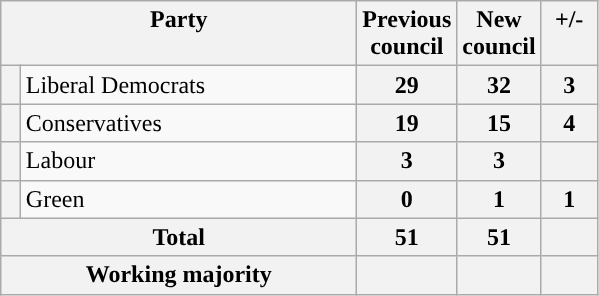<table class="wikitable">
<tr>
<th valign=top colspan="2" style="width: 230px">Party</th>
<th valign=top style="width: 30px">Previous council</th>
<th valign=top style="width: 30px">New council</th>
<th valign=top style="width: 30px">+/-</th>
</tr>
<tr>
<th style="background-color: "></th>
<td>Liberal Democrats</td>
<th align=center>29</th>
<th align=center>32</th>
<th align=center>3</th>
</tr>
<tr>
<th style="background-color: "></th>
<td>Conservatives</td>
<th align=center>19</th>
<th align=center>15</th>
<th align=center>4</th>
</tr>
<tr>
<th style="background-color: "></th>
<td>Labour</td>
<th align=center>3</th>
<th align=center>3</th>
<th align=center></th>
</tr>
<tr>
<th style="background-color: "></th>
<td>Green</td>
<th align=center>0</th>
<th align=center>1</th>
<th align=center>1</th>
</tr>
<tr>
<th colspan=2>Total</th>
<th style="text-align: center">51</th>
<th style="text-align: center">51</th>
<th></th>
</tr>
<tr>
<th colspan=2>Working majority</th>
<th></th>
<th></th>
<th></th>
</tr>
</table>
